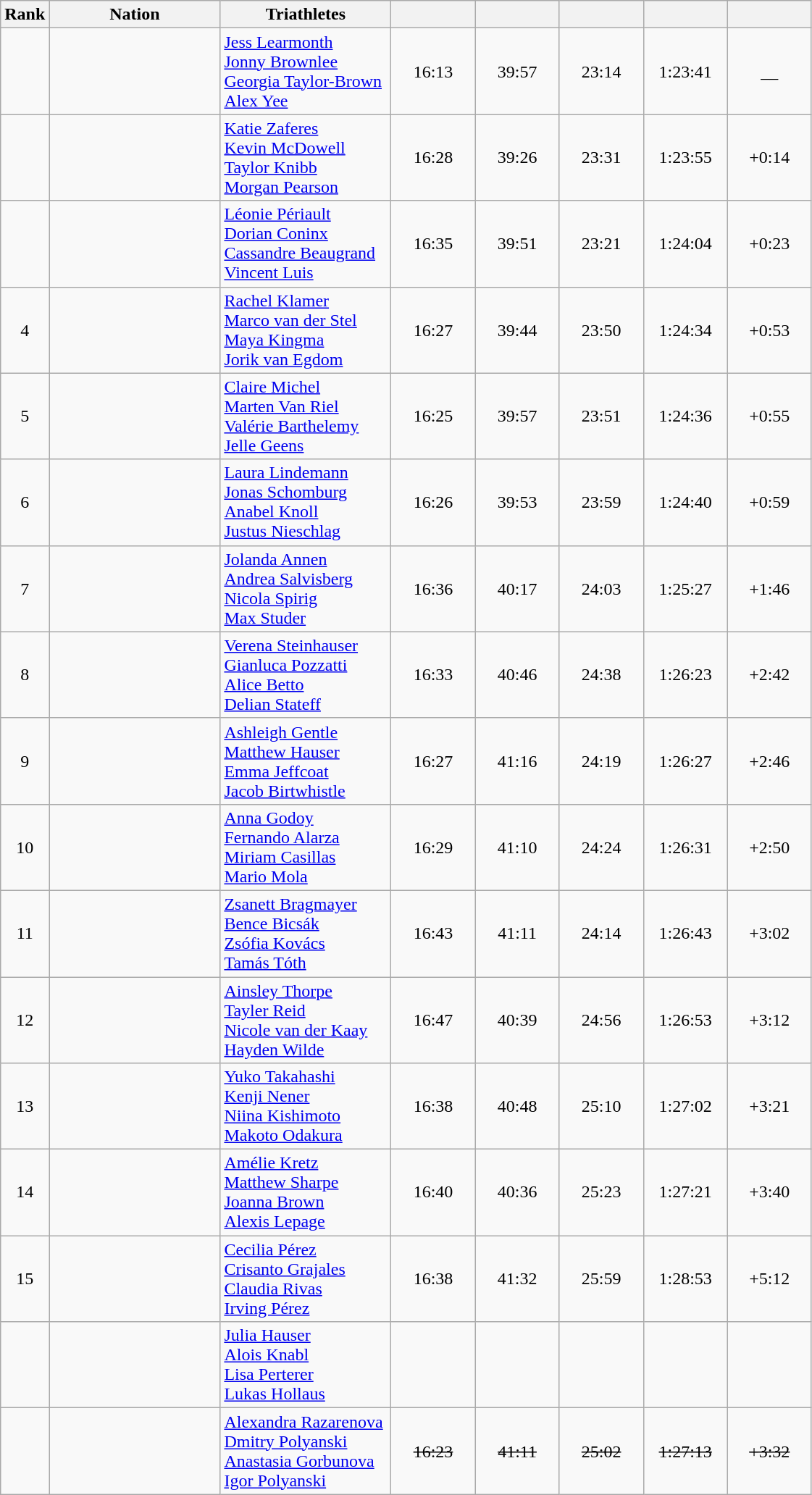<table class="wikitable sortable" style="text-align:center">
<tr>
<th data-sort-type="number" width="30">Rank</th>
<th width="150">Nation</th>
<th width="150">Triathletes</th>
<th width="70"></th>
<th width="70"></th>
<th width="70"></th>
<th width="70"></th>
<th width="70"></th>
</tr>
<tr>
<td></td>
<td align=left></td>
<td align=left><a href='#'>Jess Learmonth</a><br><a href='#'>Jonny Brownlee</a><br><a href='#'>Georgia Taylor-Brown</a><br><a href='#'>Alex Yee</a></td>
<td>16:13</td>
<td>39:57</td>
<td>23:14</td>
<td>1:23:41</td>
<td>__</td>
</tr>
<tr>
<td></td>
<td align=left></td>
<td align=left><a href='#'>Katie Zaferes</a><br><a href='#'>Kevin McDowell</a><br><a href='#'>Taylor Knibb</a><br><a href='#'>Morgan Pearson</a></td>
<td>16:28</td>
<td>39:26</td>
<td>23:31</td>
<td>1:23:55</td>
<td>+0:14</td>
</tr>
<tr>
<td></td>
<td align=left></td>
<td align=left><a href='#'>Léonie Périault</a><br><a href='#'>Dorian Coninx</a><br><a href='#'>Cassandre Beaugrand</a><br><a href='#'>Vincent Luis</a></td>
<td>16:35</td>
<td>39:51</td>
<td>23:21</td>
<td>1:24:04</td>
<td>+0:23</td>
</tr>
<tr>
<td>4</td>
<td align=left></td>
<td align=left><a href='#'>Rachel Klamer</a><br><a href='#'>Marco van der Stel</a><br><a href='#'>Maya Kingma</a><br><a href='#'>Jorik van Egdom</a></td>
<td>16:27</td>
<td>39:44</td>
<td>23:50</td>
<td>1:24:34</td>
<td>+0:53</td>
</tr>
<tr>
<td>5</td>
<td align=left></td>
<td align=left><a href='#'>Claire Michel</a><br><a href='#'>Marten Van Riel</a><br><a href='#'>Valérie Barthelemy</a><br><a href='#'>Jelle Geens</a></td>
<td>16:25</td>
<td>39:57</td>
<td>23:51</td>
<td>1:24:36</td>
<td>+0:55</td>
</tr>
<tr>
<td>6</td>
<td align=left></td>
<td align=left><a href='#'>Laura Lindemann</a><br><a href='#'>Jonas Schomburg</a><br><a href='#'>Anabel Knoll</a><br><a href='#'>Justus Nieschlag</a></td>
<td>16:26</td>
<td>39:53</td>
<td>23:59</td>
<td>1:24:40</td>
<td>+0:59</td>
</tr>
<tr>
<td>7</td>
<td align=left></td>
<td align=left><a href='#'>Jolanda Annen</a><br><a href='#'>Andrea Salvisberg</a><br><a href='#'>Nicola Spirig</a><br><a href='#'>Max Studer</a></td>
<td>16:36</td>
<td>40:17</td>
<td>24:03</td>
<td>1:25:27</td>
<td>+1:46</td>
</tr>
<tr>
<td>8</td>
<td align=left></td>
<td align=left><a href='#'>Verena Steinhauser</a><br><a href='#'>Gianluca Pozzatti</a><br><a href='#'>Alice Betto</a><br><a href='#'>Delian Stateff</a></td>
<td>16:33</td>
<td>40:46</td>
<td>24:38</td>
<td>1:26:23</td>
<td>+2:42</td>
</tr>
<tr>
<td>9</td>
<td align=left></td>
<td align=left><a href='#'>Ashleigh Gentle</a><br><a href='#'>Matthew Hauser</a><br><a href='#'>Emma Jeffcoat</a><br><a href='#'>Jacob Birtwhistle</a></td>
<td>16:27</td>
<td>41:16</td>
<td>24:19</td>
<td>1:26:27</td>
<td>+2:46</td>
</tr>
<tr>
<td>10</td>
<td align=left></td>
<td align=left><a href='#'>Anna Godoy</a><br><a href='#'>Fernando Alarza</a><br><a href='#'>Miriam Casillas</a><br><a href='#'>Mario Mola</a></td>
<td>16:29</td>
<td>41:10</td>
<td>24:24</td>
<td>1:26:31</td>
<td>+2:50</td>
</tr>
<tr>
<td>11</td>
<td align=left></td>
<td align=left><a href='#'>Zsanett Bragmayer</a><br><a href='#'>Bence Bicsák</a><br><a href='#'>Zsófia Kovács</a><br><a href='#'>Tamás Tóth</a></td>
<td>16:43</td>
<td>41:11</td>
<td>24:14</td>
<td>1:26:43</td>
<td>+3:02</td>
</tr>
<tr>
<td>12</td>
<td align=left></td>
<td align=left><a href='#'>Ainsley Thorpe</a><br><a href='#'>Tayler Reid</a><br><a href='#'>Nicole van der Kaay</a><br><a href='#'>Hayden Wilde</a></td>
<td>16:47</td>
<td>40:39</td>
<td>24:56</td>
<td>1:26:53</td>
<td>+3:12</td>
</tr>
<tr>
<td>13</td>
<td align=left></td>
<td align=left><a href='#'>Yuko Takahashi</a><br><a href='#'>Kenji Nener</a><br><a href='#'>Niina Kishimoto</a><br><a href='#'>Makoto Odakura</a></td>
<td>16:38</td>
<td>40:48</td>
<td>25:10</td>
<td>1:27:02</td>
<td>+3:21</td>
</tr>
<tr>
<td>14</td>
<td align=left></td>
<td align=left><a href='#'>Amélie Kretz</a><br><a href='#'>Matthew Sharpe</a><br><a href='#'>Joanna Brown</a><br><a href='#'>Alexis Lepage</a></td>
<td>16:40</td>
<td>40:36</td>
<td>25:23</td>
<td>1:27:21</td>
<td>+3:40</td>
</tr>
<tr>
<td>15</td>
<td align=left></td>
<td align=left><a href='#'>Cecilia Pérez</a><br><a href='#'>Crisanto Grajales</a><br><a href='#'>Claudia Rivas</a><br><a href='#'>Irving Pérez</a></td>
<td>16:38</td>
<td>41:32</td>
<td>25:59</td>
<td>1:28:53</td>
<td>+5:12</td>
</tr>
<tr>
<td></td>
<td align=left></td>
<td align=left><a href='#'>Julia Hauser</a><br><a href='#'>Alois Knabl</a><br><a href='#'>Lisa Perterer</a><br><a href='#'>Lukas Hollaus</a></td>
<td></td>
<td></td>
<td></td>
<td></td>
<td></td>
</tr>
<tr>
<td></td>
<td align=left></td>
<td align=left><a href='#'>Alexandra Razarenova</a><br><a href='#'>Dmitry Polyanski</a><br><a href='#'>Anastasia Gorbunova</a><br><a href='#'>Igor Polyanski</a></td>
<td><s>16:23</s></td>
<td><s>41:11</s></td>
<td><s>25:02</s></td>
<td><s>1:27:13</s></td>
<td><s>+3:32</s></td>
</tr>
</table>
